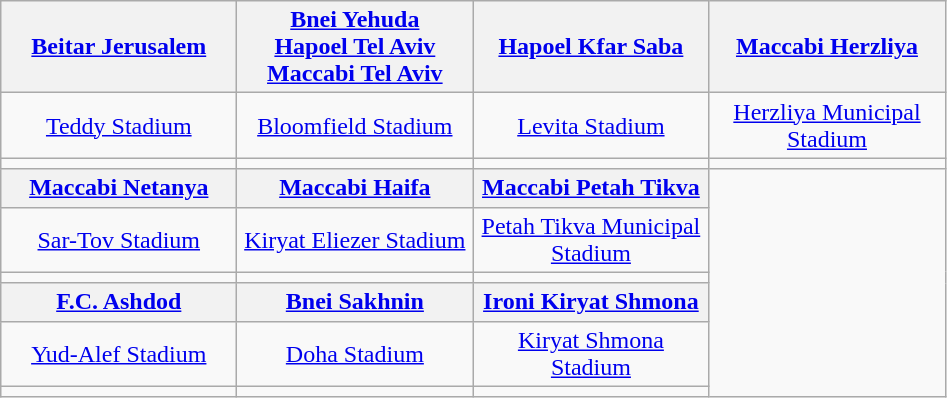<table class="wikitable" style="text-align:center">
<tr>
<th><a href='#'>Beitar Jerusalem</a></th>
<th><a href='#'>Bnei Yehuda</a><br> <a href='#'>Hapoel Tel Aviv</a><br> <a href='#'>Maccabi Tel Aviv</a></th>
<th><a href='#'>Hapoel Kfar Saba</a></th>
<th><a href='#'>Maccabi Herzliya</a></th>
</tr>
<tr>
<td width=150><a href='#'>Teddy Stadium</a><br></td>
<td width=150><a href='#'>Bloomfield Stadium</a><br></td>
<td width=150><a href='#'>Levita Stadium</a></td>
<td width=150><a href='#'>Herzliya Municipal Stadium</a></td>
</tr>
<tr>
<td></td>
<td></td>
<td></td>
<td></td>
</tr>
<tr>
<th><a href='#'>Maccabi Netanya</a></th>
<th><a href='#'>Maccabi Haifa</a></th>
<th><a href='#'>Maccabi Petah Tikva</a></th>
</tr>
<tr>
<td width=150><a href='#'>Sar-Tov Stadium</a><br></td>
<td width=150><a href='#'>Kiryat Eliezer Stadium</a><br></td>
<td width=150><a href='#'>Petah Tikva Municipal Stadium</a></td>
</tr>
<tr>
<td></td>
<td></td>
<td></td>
</tr>
<tr>
<th><a href='#'>F.C. Ashdod</a></th>
<th><a href='#'>Bnei Sakhnin</a></th>
<th><a href='#'>Ironi Kiryat Shmona</a></th>
</tr>
<tr>
<td width=150><a href='#'>Yud-Alef Stadium</a></td>
<td width=150><a href='#'>Doha Stadium</a></td>
<td><a href='#'>Kiryat Shmona Stadium</a></td>
</tr>
<tr>
<td></td>
<td></td>
<td></td>
</tr>
</table>
